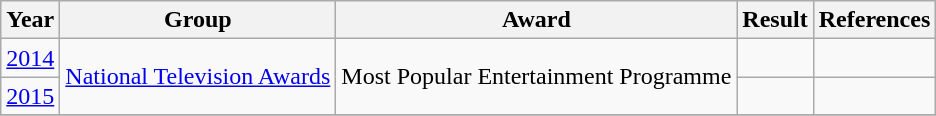<table class="wikitable">
<tr>
<th>Year</th>
<th>Group</th>
<th>Award</th>
<th>Result</th>
<th>References</th>
</tr>
<tr>
<td><a href='#'>2014</a></td>
<td rowspan=2><a href='#'>National Television Awards</a></td>
<td rowspan=2>Most Popular Entertainment Programme</td>
<td></td>
<td></td>
</tr>
<tr>
<td><a href='#'>2015</a></td>
<td></td>
<td></td>
</tr>
<tr>
</tr>
</table>
